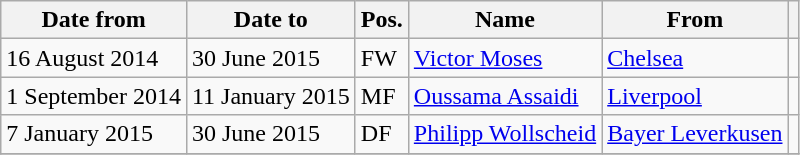<table class="wikitable">
<tr>
<th>Date from</th>
<th>Date to</th>
<th>Pos.</th>
<th>Name</th>
<th>From</th>
<th></th>
</tr>
<tr>
<td>16 August 2014</td>
<td>30 June 2015</td>
<td>FW</td>
<td> <a href='#'>Victor Moses</a></td>
<td> <a href='#'>Chelsea</a></td>
<td></td>
</tr>
<tr>
<td>1 September 2014</td>
<td>11 January 2015</td>
<td>MF</td>
<td> <a href='#'>Oussama Assaidi</a></td>
<td> <a href='#'>Liverpool</a></td>
<td></td>
</tr>
<tr>
<td>7 January 2015</td>
<td>30 June 2015</td>
<td>DF</td>
<td> <a href='#'>Philipp Wollscheid</a></td>
<td> <a href='#'>Bayer Leverkusen</a></td>
<td></td>
</tr>
<tr>
</tr>
</table>
